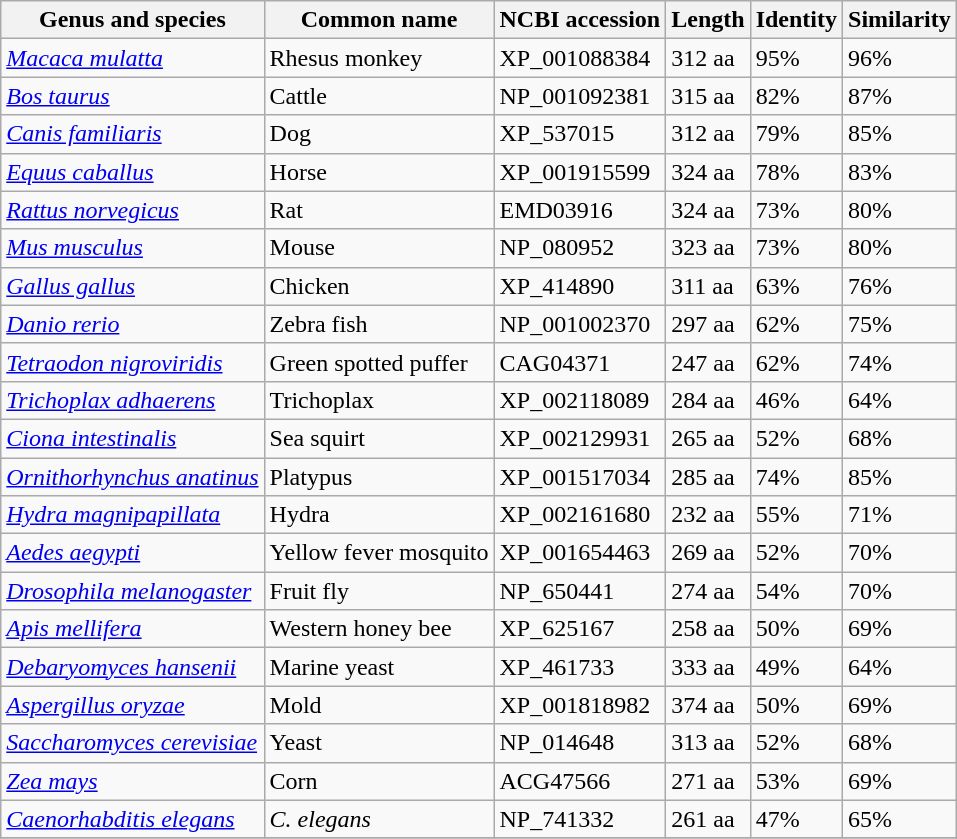<table class="wikitable">
<tr>
<th>Genus and species</th>
<th>Common name</th>
<th>NCBI accession</th>
<th>Length</th>
<th>Identity</th>
<th>Similarity</th>
</tr>
<tr>
<td><em><a href='#'>Macaca mulatta</a></em></td>
<td>Rhesus monkey</td>
<td>XP_001088384</td>
<td>312 aa</td>
<td>95%</td>
<td>96%</td>
</tr>
<tr>
<td><em><a href='#'>Bos taurus</a></em></td>
<td>Cattle</td>
<td>NP_001092381</td>
<td>315 aa</td>
<td>82%</td>
<td>87%</td>
</tr>
<tr>
<td><em><a href='#'>Canis familiaris</a></em></td>
<td>Dog</td>
<td>XP_537015</td>
<td>312 aa</td>
<td>79%</td>
<td>85%</td>
</tr>
<tr>
<td><em><a href='#'>Equus caballus</a></em></td>
<td>Horse</td>
<td>XP_001915599</td>
<td>324 aa</td>
<td>78%</td>
<td>83%</td>
</tr>
<tr>
<td><em><a href='#'>Rattus norvegicus</a></em></td>
<td>Rat</td>
<td>EMD03916</td>
<td>324 aa</td>
<td>73%</td>
<td>80%</td>
</tr>
<tr>
<td><em><a href='#'>Mus musculus</a></em></td>
<td>Mouse</td>
<td>NP_080952</td>
<td>323 aa</td>
<td>73%</td>
<td>80%</td>
</tr>
<tr>
<td><em><a href='#'>Gallus gallus</a></em></td>
<td>Chicken</td>
<td>XP_414890</td>
<td>311 aa</td>
<td>63%</td>
<td>76%</td>
</tr>
<tr>
<td><em><a href='#'>Danio rerio</a></em></td>
<td>Zebra fish</td>
<td>NP_001002370</td>
<td>297 aa</td>
<td>62%</td>
<td>75%</td>
</tr>
<tr>
<td><em><a href='#'>Tetraodon nigroviridis</a></em></td>
<td>Green spotted puffer</td>
<td>CAG04371</td>
<td>247 aa</td>
<td>62%</td>
<td>74%</td>
</tr>
<tr>
<td><em><a href='#'>Trichoplax adhaerens</a></em></td>
<td>Trichoplax</td>
<td>XP_002118089</td>
<td>284 aa</td>
<td>46%</td>
<td>64%</td>
</tr>
<tr>
<td><em><a href='#'>Ciona intestinalis</a></em></td>
<td>Sea squirt</td>
<td>XP_002129931</td>
<td>265 aa</td>
<td>52%</td>
<td>68%</td>
</tr>
<tr>
<td><em><a href='#'>Ornithorhynchus anatinus</a></em></td>
<td>Platypus</td>
<td>XP_001517034</td>
<td>285 aa</td>
<td>74%</td>
<td>85%</td>
</tr>
<tr>
<td><em><a href='#'>Hydra magnipapillata</a></em></td>
<td>Hydra</td>
<td>XP_002161680</td>
<td>232 aa</td>
<td>55%</td>
<td>71%</td>
</tr>
<tr>
<td><em><a href='#'>Aedes aegypti</a></em></td>
<td>Yellow fever mosquito</td>
<td>XP_001654463</td>
<td>269 aa</td>
<td>52%</td>
<td>70%</td>
</tr>
<tr>
<td><em><a href='#'>Drosophila melanogaster</a></em></td>
<td>Fruit fly</td>
<td>NP_650441</td>
<td>274 aa</td>
<td>54%</td>
<td>70%</td>
</tr>
<tr>
<td><em><a href='#'>Apis mellifera</a></em></td>
<td>Western honey bee</td>
<td>XP_625167</td>
<td>258 aa</td>
<td>50%</td>
<td>69%</td>
</tr>
<tr>
<td><em><a href='#'>Debaryomyces hansenii</a></em></td>
<td>Marine yeast</td>
<td>XP_461733</td>
<td>333 aa</td>
<td>49%</td>
<td>64%</td>
</tr>
<tr>
<td><em><a href='#'>Aspergillus oryzae</a></em></td>
<td>Mold</td>
<td>XP_001818982</td>
<td>374 aa</td>
<td>50%</td>
<td>69%</td>
</tr>
<tr>
<td><em><a href='#'>Saccharomyces cerevisiae</a></em></td>
<td>Yeast</td>
<td>NP_014648</td>
<td>313 aa</td>
<td>52%</td>
<td>68%</td>
</tr>
<tr>
<td><em><a href='#'>Zea mays</a></em></td>
<td>Corn</td>
<td>ACG47566</td>
<td>271 aa</td>
<td>53%</td>
<td>69%</td>
</tr>
<tr>
<td><em><a href='#'>Caenorhabditis elegans</a></em></td>
<td><em>C. elegans</em></td>
<td>NP_741332</td>
<td>261 aa</td>
<td>47%</td>
<td>65%</td>
</tr>
<tr>
</tr>
</table>
